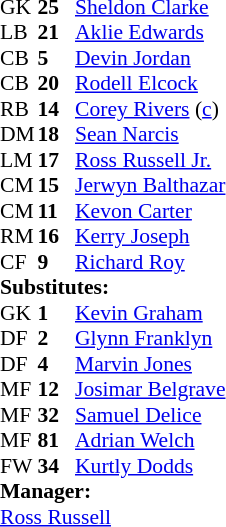<table style="font-size: 90%" cellspacing="0" cellpadding="0">
<tr>
<th width=25></th>
<th width=25></th>
</tr>
<tr>
<td>GK</td>
<td><strong>25</strong></td>
<td> <a href='#'>Sheldon Clarke</a></td>
</tr>
<tr>
<td>LB</td>
<td><strong>21</strong></td>
<td> <a href='#'>Aklie Edwards</a></td>
<td></td>
<td></td>
</tr>
<tr>
<td>CB</td>
<td><strong>5</strong></td>
<td> <a href='#'>Devin Jordan</a></td>
</tr>
<tr>
<td>CB</td>
<td><strong>20</strong></td>
<td> <a href='#'>Rodell Elcock</a></td>
<td></td>
<td></td>
</tr>
<tr>
<td>RB</td>
<td><strong>14</strong></td>
<td> <a href='#'>Corey Rivers</a> (<a href='#'>c</a>)</td>
</tr>
<tr>
<td>DM</td>
<td><strong>18</strong></td>
<td> <a href='#'>Sean Narcis</a></td>
<td></td>
<td></td>
</tr>
<tr>
<td>LM</td>
<td><strong>17</strong></td>
<td> <a href='#'>Ross Russell Jr.</a></td>
<td></td>
<td></td>
</tr>
<tr>
<td>CM</td>
<td><strong>15</strong></td>
<td> <a href='#'>Jerwyn Balthazar</a></td>
<td></td>
<td></td>
</tr>
<tr>
<td>CM</td>
<td><strong>11</strong></td>
<td> <a href='#'>Kevon Carter</a></td>
</tr>
<tr>
<td>RM</td>
<td><strong>16</strong></td>
<td> <a href='#'>Kerry Joseph</a></td>
</tr>
<tr>
<td>CF</td>
<td><strong>9</strong></td>
<td> <a href='#'>Richard Roy</a></td>
<td></td>
<td></td>
</tr>
<tr>
<td colspan=3><strong>Substitutes:</strong></td>
</tr>
<tr>
<td>GK</td>
<td><strong>1</strong></td>
<td> <a href='#'>Kevin Graham</a></td>
</tr>
<tr>
<td>DF</td>
<td><strong>2</strong></td>
<td> <a href='#'>Glynn Franklyn</a></td>
<td></td>
<td></td>
</tr>
<tr>
<td>DF</td>
<td><strong>4</strong></td>
<td> <a href='#'>Marvin Jones</a></td>
<td></td>
<td></td>
</tr>
<tr>
<td>MF</td>
<td><strong>12</strong></td>
<td> <a href='#'>Josimar Belgrave</a></td>
<td></td>
<td></td>
</tr>
<tr>
<td>MF</td>
<td><strong>32</strong></td>
<td> <a href='#'>Samuel Delice</a></td>
<td></td>
<td></td>
</tr>
<tr>
<td>MF</td>
<td><strong>81</strong></td>
<td> <a href='#'>Adrian Welch</a></td>
<td></td>
<td></td>
</tr>
<tr>
<td>FW</td>
<td><strong>34</strong></td>
<td> <a href='#'>Kurtly Dodds</a></td>
<td></td>
<td></td>
</tr>
<tr>
<td colspan=3><strong>Manager:</strong></td>
</tr>
<tr>
<td colspan=4> <a href='#'>Ross Russell</a></td>
</tr>
</table>
